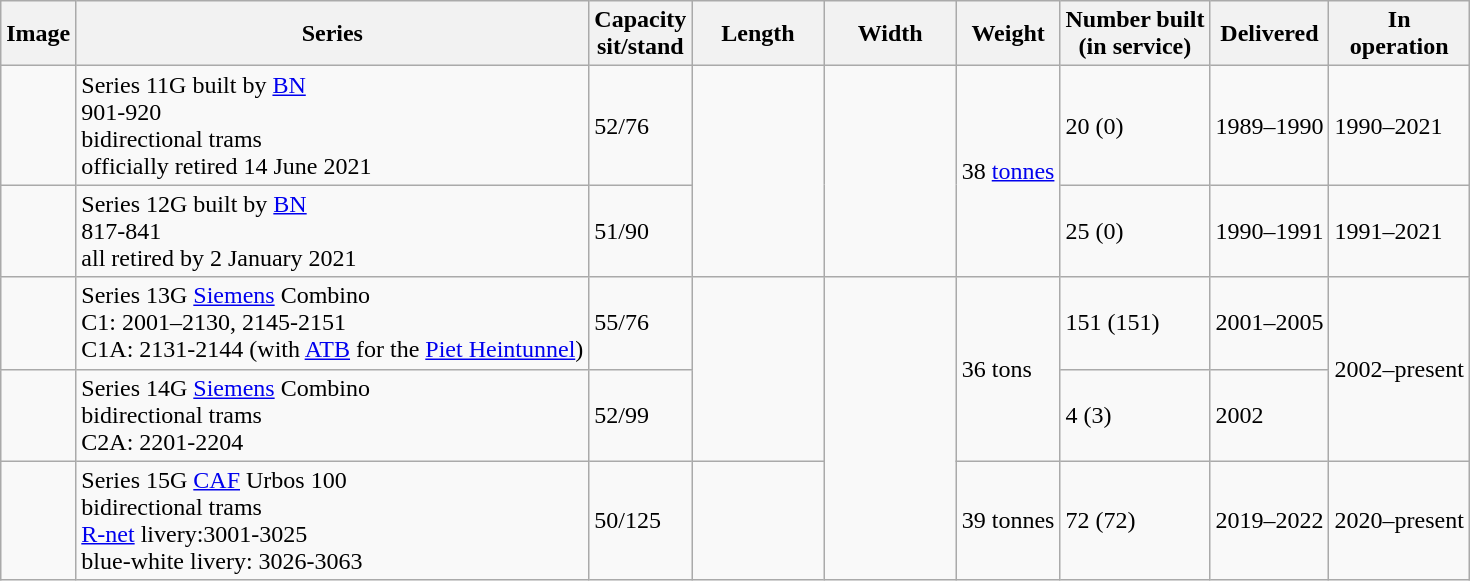<table class="wikitable" style="font-size:100%;">
<tr>
<th>Image</th>
<th>Series</th>
<th>Capacity<br>sit/stand </th>
<th width=9%>Length </th>
<th width=9%>Width</th>
<th>Weight </th>
<th>Number built<br>(in service)</th>
<th>Delivered</th>
<th>In<br>operation</th>
</tr>
<tr>
<td></td>
<td>Series 11G built by <a href='#'>BN</a><br>901-920<br>bidirectional trams<br>officially retired 14 June 2021</td>
<td>52/76</td>
<td rowspan="2"></td>
<td rowspan="2"></td>
<td rowspan="2">38 <a href='#'>tonnes</a></td>
<td>20 (0)</td>
<td>1989–1990</td>
<td>1990–2021</td>
</tr>
<tr>
<td></td>
<td>Series 12G built by <a href='#'>BN</a><br>817-841<br>all retired by 2 January 2021</td>
<td>51/90</td>
<td>25 (0)</td>
<td>1990–1991</td>
<td>1991–2021</td>
</tr>
<tr>
<td></td>
<td>Series 13G <a href='#'>Siemens</a> Combino<br>C1: 2001–2130, 2145-2151<br>C1A: 2131-2144 (with <a href='#'>ATB</a> for the <a href='#'>Piet Heintunnel</a>)</td>
<td>55/76</td>
<td rowspan="2"></td>
<td rowspan="3"></td>
<td rowspan="2">36 tons</td>
<td>151 (151)</td>
<td>2001–2005</td>
<td rowspan="2">2002–present</td>
</tr>
<tr>
<td></td>
<td>Series 14G <a href='#'>Siemens</a> Combino<br>bidirectional trams<br>C2A: 2201-2204</td>
<td>52/99</td>
<td>4 (3)</td>
<td>2002</td>
</tr>
<tr>
<td></td>
<td>Series 15G <a href='#'>CAF</a> Urbos 100<br>bidirectional trams<br><a href='#'>R-net</a> livery:3001-3025<br>blue-white livery: 3026-3063</td>
<td>50/125</td>
<td></td>
<td>39 tonnes</td>
<td>72 (72)</td>
<td>2019–2022</td>
<td>2020–present</td>
</tr>
</table>
